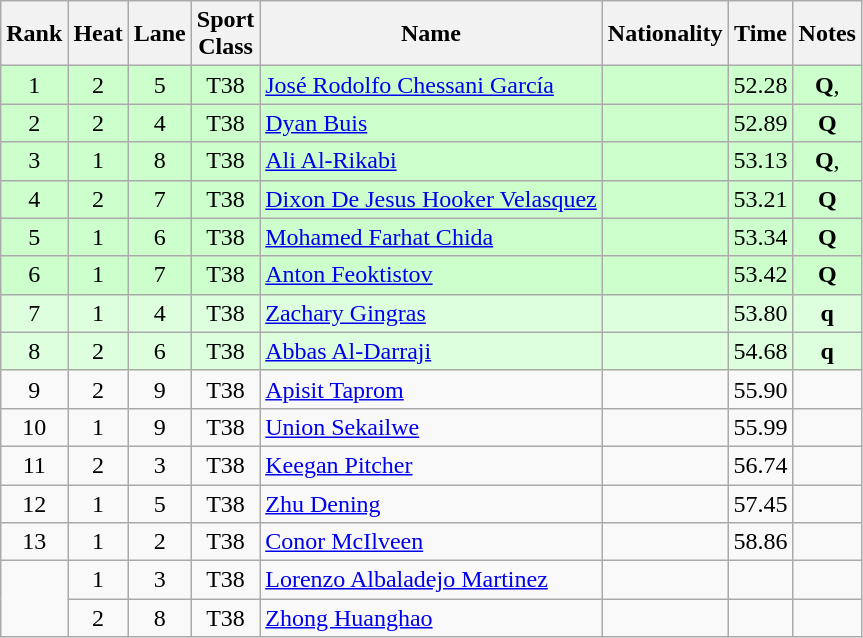<table class="wikitable sortable" style="text-align:center">
<tr>
<th>Rank</th>
<th>Heat</th>
<th>Lane</th>
<th>Sport<br>Class</th>
<th>Name</th>
<th>Nationality</th>
<th>Time</th>
<th>Notes</th>
</tr>
<tr bgcolor="ccffcc">
<td>1</td>
<td>2</td>
<td>5</td>
<td>T38</td>
<td align="left"><a href='#'>José Rodolfo Chessani García</a></td>
<td align="left"></td>
<td>52.28</td>
<td><strong>Q</strong>, </td>
</tr>
<tr bgcolor="ccffcc">
<td>2</td>
<td>2</td>
<td>4</td>
<td>T38</td>
<td align="left"><a href='#'>Dyan Buis</a></td>
<td align="left"></td>
<td>52.89</td>
<td><strong>Q</strong></td>
</tr>
<tr bgcolor="ccffcc">
<td>3</td>
<td>1</td>
<td>8</td>
<td>T38</td>
<td align="left"><a href='#'>Ali Al-Rikabi</a></td>
<td align="left"></td>
<td>53.13</td>
<td><strong>Q</strong>, </td>
</tr>
<tr bgcolor="ccffcc">
<td>4</td>
<td>2</td>
<td>7</td>
<td>T38</td>
<td align="left"><a href='#'>Dixon De Jesus Hooker Velasquez</a></td>
<td align="left"></td>
<td>53.21</td>
<td><strong>Q</strong></td>
</tr>
<tr bgcolor="ccffcc">
<td>5</td>
<td>1</td>
<td>6</td>
<td>T38</td>
<td align="left"><a href='#'>Mohamed Farhat Chida</a></td>
<td align="left"></td>
<td>53.34</td>
<td><strong>Q</strong></td>
</tr>
<tr bgcolor="ccffcc">
<td>6</td>
<td>1</td>
<td>7</td>
<td>T38</td>
<td align="left"><a href='#'>Anton Feoktistov</a></td>
<td align="left"></td>
<td>53.42</td>
<td><strong>Q</strong></td>
</tr>
<tr bgcolor="ddffdd">
<td>7</td>
<td>1</td>
<td>4</td>
<td>T38</td>
<td align="left"><a href='#'>Zachary Gingras</a></td>
<td align="left"></td>
<td>53.80</td>
<td><strong>q</strong></td>
</tr>
<tr bgcolor="ddffdd">
<td>8</td>
<td>2</td>
<td>6</td>
<td>T38</td>
<td align="left"><a href='#'>Abbas Al-Darraji</a></td>
<td align="left"></td>
<td>54.68</td>
<td><strong>q</strong></td>
</tr>
<tr>
<td>9</td>
<td>2</td>
<td>9</td>
<td>T38</td>
<td align="left"><a href='#'>Apisit Taprom</a></td>
<td align="left"></td>
<td>55.90</td>
<td></td>
</tr>
<tr>
<td>10</td>
<td>1</td>
<td>9</td>
<td>T38</td>
<td align="left"><a href='#'>Union Sekailwe</a></td>
<td align="left"></td>
<td>55.99</td>
<td></td>
</tr>
<tr>
<td>11</td>
<td>2</td>
<td>3</td>
<td>T38</td>
<td align="left"><a href='#'>Keegan Pitcher</a></td>
<td align="left"></td>
<td>56.74</td>
<td></td>
</tr>
<tr>
<td>12</td>
<td>1</td>
<td>5</td>
<td>T38</td>
<td align="left"><a href='#'>Zhu Dening</a></td>
<td align="left"></td>
<td>57.45</td>
<td></td>
</tr>
<tr>
<td>13</td>
<td>1</td>
<td>2</td>
<td>T38</td>
<td align="left"><a href='#'>Conor McIlveen</a></td>
<td align="left"></td>
<td>58.86</td>
<td></td>
</tr>
<tr>
<td rowspan="2"></td>
<td>1</td>
<td>3</td>
<td>T38</td>
<td align="left"><a href='#'>Lorenzo Albaladejo Martinez</a></td>
<td align="left"></td>
<td></td>
<td></td>
</tr>
<tr>
<td>2</td>
<td>8</td>
<td>T38</td>
<td align="left"><a href='#'>Zhong Huanghao</a></td>
<td align="left"></td>
<td></td>
<td></td>
</tr>
</table>
